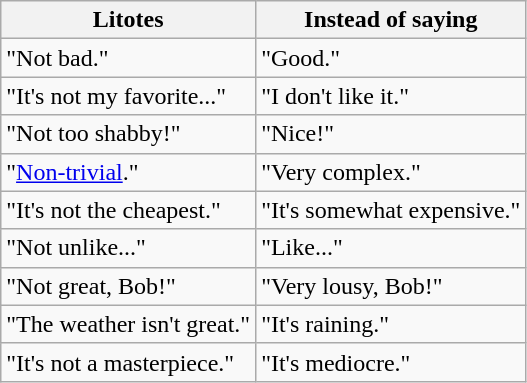<table class="wikitable">
<tr>
<th>Litotes</th>
<th>Instead of saying</th>
</tr>
<tr>
<td>"Not bad."</td>
<td>"Good."</td>
</tr>
<tr>
<td>"It's not my favorite..."</td>
<td>"I don't like it."</td>
</tr>
<tr>
<td>"Not too shabby!"</td>
<td>"Nice!"</td>
</tr>
<tr>
<td>"<a href='#'>Non-trivial</a>."</td>
<td>"Very complex."</td>
</tr>
<tr>
<td>"It's not the cheapest."</td>
<td>"It's somewhat expensive."</td>
</tr>
<tr>
<td>"Not unlike..."</td>
<td>"Like..."</td>
</tr>
<tr>
<td>"Not great, Bob!"</td>
<td>"Very lousy, Bob!"</td>
</tr>
<tr>
<td>"The weather isn't great."</td>
<td>"It's raining."</td>
</tr>
<tr>
<td>"It's not a masterpiece."</td>
<td>"It's mediocre."</td>
</tr>
</table>
